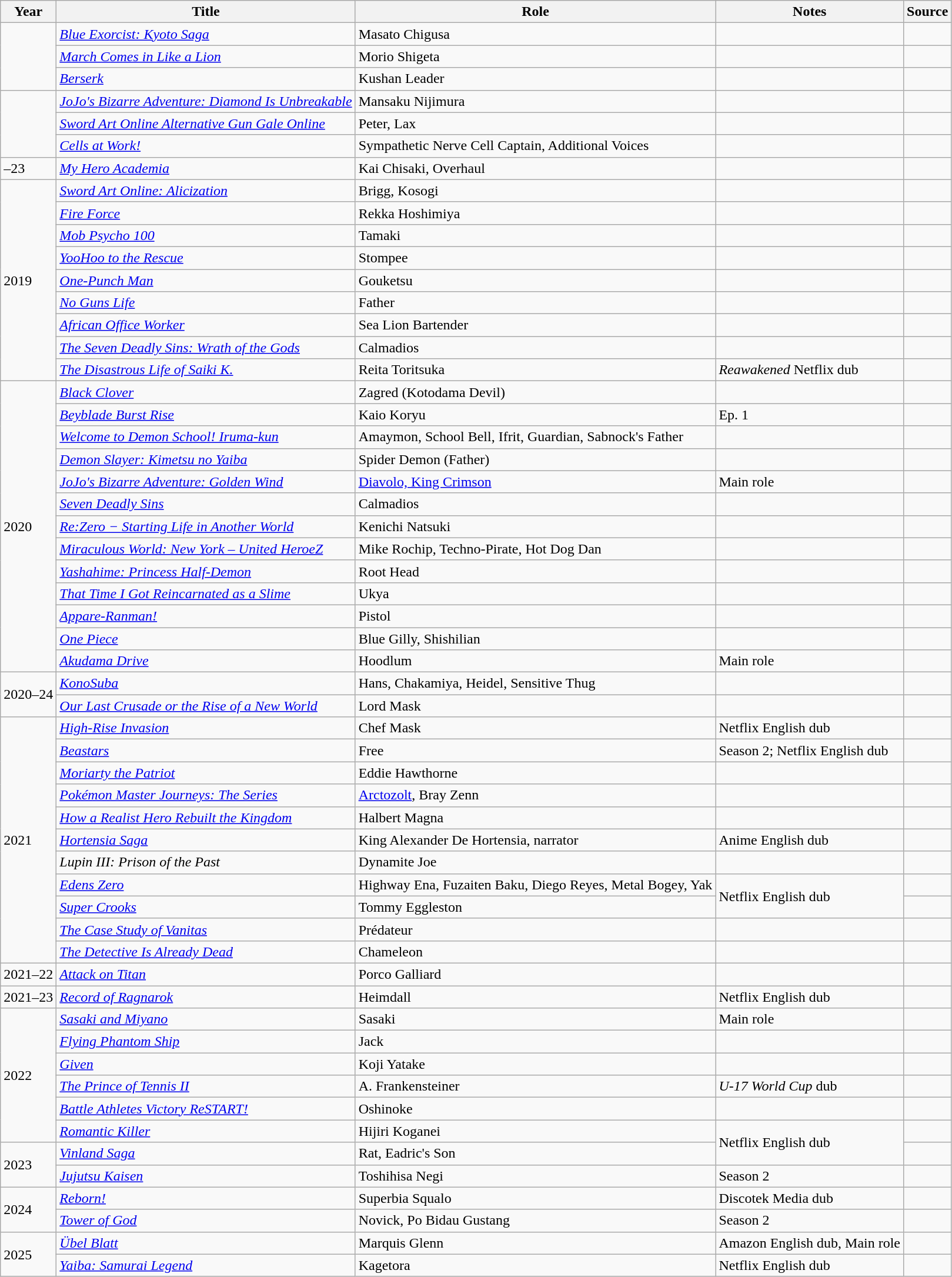<table class="wikitable sortable plainrowheaders">
<tr>
<th>Year</th>
<th>Title</th>
<th>Role</th>
<th class="unsortable">Notes</th>
<th class="unsortable">Source</th>
</tr>
<tr>
<td rowspan="3"></td>
<td><em><a href='#'>Blue Exorcist: Kyoto Saga</a></em></td>
<td>Masato Chigusa</td>
<td></td>
<td></td>
</tr>
<tr>
<td><em><a href='#'>March Comes in Like a Lion</a></em></td>
<td>Morio Shigeta</td>
<td></td>
<td></td>
</tr>
<tr>
<td><em><a href='#'>Berserk</a></em></td>
<td>Kushan Leader</td>
<td></td>
<td></td>
</tr>
<tr>
<td rowspan="3"></td>
<td><em><a href='#'>JoJo's Bizarre Adventure: Diamond Is Unbreakable</a></em></td>
<td>Mansaku Nijimura</td>
<td></td>
<td></td>
</tr>
<tr>
<td><em><a href='#'>Sword Art Online Alternative Gun Gale Online</a></em></td>
<td>Peter, Lax</td>
<td></td>
<td></td>
</tr>
<tr>
<td><em><a href='#'>Cells at Work!</a></em></td>
<td>Sympathetic Nerve Cell Captain, Additional Voices</td>
<td></td>
<td></td>
</tr>
<tr>
<td>–23</td>
<td><em><a href='#'>My Hero Academia</a></em></td>
<td>Kai Chisaki, Overhaul</td>
<td></td>
<td></td>
</tr>
<tr>
<td rowspan="9">2019</td>
<td><em><a href='#'>Sword Art Online: Alicization</a></em></td>
<td>Brigg, Kosogi</td>
<td></td>
<td></td>
</tr>
<tr>
<td><em><a href='#'>Fire Force</a></em></td>
<td>Rekka Hoshimiya</td>
<td></td>
<td></td>
</tr>
<tr>
<td><em><a href='#'>Mob Psycho 100</a></em></td>
<td>Tamaki</td>
<td></td>
<td></td>
</tr>
<tr>
<td><em><a href='#'>YooHoo to the Rescue</a></em></td>
<td>Stompee</td>
<td></td>
<td></td>
</tr>
<tr>
<td><em><a href='#'>One-Punch Man</a></em></td>
<td>Gouketsu</td>
<td></td>
<td></td>
</tr>
<tr>
<td><em><a href='#'>No Guns Life</a></em></td>
<td>Father</td>
<td></td>
<td></td>
</tr>
<tr>
<td><em><a href='#'>African Office Worker</a></em></td>
<td>Sea Lion Bartender</td>
<td></td>
<td></td>
</tr>
<tr>
<td><em><a href='#'>The Seven Deadly Sins: Wrath of the Gods</a></em></td>
<td>Calmadios</td>
<td></td>
<td></td>
</tr>
<tr>
<td><em><a href='#'>The Disastrous Life of Saiki K.</a></em></td>
<td>Reita Toritsuka</td>
<td><em>Reawakened</em> Netflix dub</td>
<td></td>
</tr>
<tr>
<td rowspan="13">2020</td>
<td><em><a href='#'>Black Clover</a></em></td>
<td>Zagred (Kotodama Devil)</td>
<td></td>
<td></td>
</tr>
<tr>
<td><em><a href='#'>Beyblade Burst Rise</a></em></td>
<td>Kaio Koryu</td>
<td>Ep. 1</td>
<td></td>
</tr>
<tr>
<td><em><a href='#'>Welcome to Demon School! Iruma-kun</a></em></td>
<td>Amaymon, School Bell, Ifrit, Guardian, Sabnock's Father</td>
<td></td>
<td></td>
</tr>
<tr>
<td><em><a href='#'>Demon Slayer: Kimetsu no Yaiba</a></em></td>
<td>Spider Demon (Father)</td>
<td></td>
<td></td>
</tr>
<tr>
<td><em><a href='#'>JoJo's Bizarre Adventure: Golden Wind</a></em></td>
<td><a href='#'>Diavolo, King Crimson</a></td>
<td>Main role</td>
<td></td>
</tr>
<tr>
<td><em><a href='#'>Seven Deadly Sins</a></em></td>
<td>Calmadios</td>
<td></td>
<td></td>
</tr>
<tr>
<td><em><a href='#'>Re:Zero − Starting Life in Another World</a></em></td>
<td>Kenichi Natsuki</td>
<td></td>
<td></td>
</tr>
<tr>
<td><em><a href='#'>Miraculous World: New York – United HeroeZ</a></em></td>
<td>Mike Rochip, Techno-Pirate, Hot Dog Dan</td>
<td></td>
<td></td>
</tr>
<tr>
<td><em><a href='#'>Yashahime: Princess Half-Demon</a></em></td>
<td>Root Head</td>
<td></td>
<td></td>
</tr>
<tr>
<td><em><a href='#'>That Time I Got Reincarnated as a Slime</a></em></td>
<td>Ukya</td>
<td></td>
<td></td>
</tr>
<tr>
<td><em><a href='#'>Appare-Ranman!</a></em></td>
<td>Pistol</td>
<td></td>
<td></td>
</tr>
<tr>
<td><em><a href='#'>One Piece</a></em></td>
<td>Blue Gilly, Shishilian</td>
<td></td>
<td></td>
</tr>
<tr>
<td><em><a href='#'>Akudama Drive</a></em></td>
<td>Hoodlum</td>
<td>Main role</td>
<td></td>
</tr>
<tr>
<td rowspan="2">2020–24</td>
<td><em><a href='#'>KonoSuba</a> </em></td>
<td>Hans, Chakamiya, Heidel, Sensitive Thug</td>
<td></td>
<td></td>
</tr>
<tr>
<td><em><a href='#'>Our Last Crusade or the Rise of a New World</a></em></td>
<td>Lord Mask</td>
<td></td>
<td></td>
</tr>
<tr>
<td rowspan="11">2021</td>
<td><em><a href='#'>High-Rise Invasion</a></em></td>
<td>Chef Mask</td>
<td>Netflix English dub</td>
<td></td>
</tr>
<tr>
<td><em><a href='#'>Beastars</a></em></td>
<td>Free</td>
<td>Season 2; Netflix English dub</td>
<td></td>
</tr>
<tr>
<td><em><a href='#'>Moriarty the Patriot</a></em></td>
<td>Eddie Hawthorne</td>
<td></td>
<td></td>
</tr>
<tr>
<td><em><a href='#'>Pokémon Master Journeys: The Series</a></em></td>
<td><a href='#'>Arctozolt</a>, Bray Zenn</td>
<td></td>
<td></td>
</tr>
<tr>
<td><em><a href='#'>How a Realist Hero Rebuilt the Kingdom</a></em></td>
<td>Halbert Magna</td>
<td></td>
<td></td>
</tr>
<tr>
<td><em><a href='#'>Hortensia Saga</a></em></td>
<td>King Alexander De Hortensia, narrator</td>
<td>Anime English dub</td>
<td></td>
</tr>
<tr>
<td><em>Lupin III: Prison of the Past</em></td>
<td>Dynamite Joe</td>
<td></td>
<td></td>
</tr>
<tr>
<td><em><a href='#'>Edens Zero</a></em></td>
<td>Highway Ena, Fuzaiten Baku, Diego Reyes, Metal Bogey, Yak</td>
<td rowspan="2">Netflix English dub</td>
<td></td>
</tr>
<tr>
<td><em><a href='#'>Super Crooks</a></em></td>
<td>Tommy Eggleston</td>
<td></td>
</tr>
<tr>
<td><em><a href='#'>The Case Study of Vanitas</a></em></td>
<td>Prédateur</td>
<td></td>
<td></td>
</tr>
<tr>
<td><em><a href='#'>The Detective Is Already Dead</a></em></td>
<td>Chameleon</td>
<td></td>
<td></td>
</tr>
<tr>
<td>2021–22</td>
<td><em><a href='#'>Attack on Titan</a></em></td>
<td>Porco Galliard</td>
<td></td>
<td></td>
</tr>
<tr>
<td>2021–23</td>
<td><em><a href='#'>Record of Ragnarok</a></em></td>
<td>Heimdall</td>
<td>Netflix English dub</td>
<td></td>
</tr>
<tr>
<td rowspan="6">2022</td>
<td><em><a href='#'>Sasaki and Miyano</a></em></td>
<td>Sasaki</td>
<td>Main role</td>
<td></td>
</tr>
<tr>
<td><em><a href='#'>Flying Phantom Ship</a></em></td>
<td>Jack</td>
<td></td>
<td></td>
</tr>
<tr>
<td><em><a href='#'>Given</a></em></td>
<td>Koji Yatake</td>
<td></td>
<td></td>
</tr>
<tr>
<td><em><a href='#'>The Prince of Tennis II</a></em></td>
<td>A. Frankensteiner</td>
<td><em>U-17 World Cup</em> dub</td>
<td></td>
</tr>
<tr>
<td><em><a href='#'>Battle Athletes Victory ReSTART!</a></em></td>
<td>Oshinoke</td>
<td></td>
<td></td>
</tr>
<tr>
<td><em><a href='#'>Romantic Killer</a></em></td>
<td>Hijiri Koganei</td>
<td rowspan="2">Netflix English dub</td>
<td></td>
</tr>
<tr>
<td rowspan="2">2023</td>
<td><em><a href='#'>Vinland Saga</a></em></td>
<td>Rat, Eadric's Son</td>
<td></td>
</tr>
<tr>
<td><em><a href='#'>Jujutsu Kaisen</a></em></td>
<td>Toshihisa Negi</td>
<td>Season 2</td>
<td></td>
</tr>
<tr>
<td rowspan="2">2024</td>
<td><em><a href='#'>Reborn!</a></em></td>
<td>Superbia Squalo</td>
<td>Discotek Media dub</td>
<td></td>
</tr>
<tr>
<td><em><a href='#'>Tower of God</a></em></td>
<td>Novick, Po Bidau Gustang</td>
<td>Season 2</td>
<td></td>
</tr>
<tr>
<td rowspan="2">2025</td>
<td><em><a href='#'>Übel Blatt</a></em></td>
<td>Marquis Glenn</td>
<td>Amazon English dub, Main role</td>
<td></td>
</tr>
<tr>
<td><a href='#'><em>Yaiba: Samurai Legend</em></a></td>
<td>Kagetora</td>
<td>Netflix English dub</td>
<td></td>
</tr>
</table>
